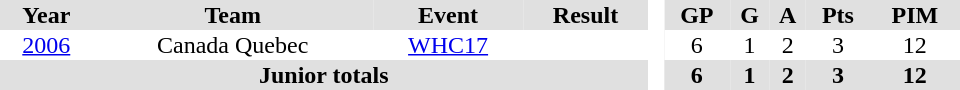<table border="0" cellpadding="1" cellspacing="0" style="text-align:center; width:40em">
<tr ALIGN="center" bgcolor="#e0e0e0">
<th>Year</th>
<th>Team</th>
<th>Event</th>
<th>Result</th>
<th rowspan="99" bgcolor="#ffffff"> </th>
<th>GP</th>
<th>G</th>
<th>A</th>
<th>Pts</th>
<th>PIM</th>
</tr>
<tr ALIGN="center">
<td><a href='#'>2006</a></td>
<td>Canada Quebec</td>
<td><a href='#'>WHC17</a></td>
<td></td>
<td>6</td>
<td>1</td>
<td>2</td>
<td>3</td>
<td>12</td>
</tr>
<tr bgcolor="#e0e0e0">
<th colspan="4">Junior totals</th>
<th>6</th>
<th>1</th>
<th>2</th>
<th>3</th>
<th>12</th>
</tr>
</table>
